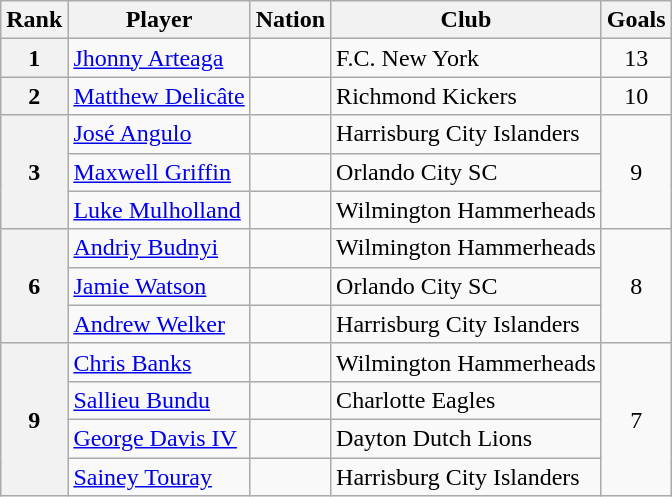<table class="wikitable">
<tr>
<th>Rank</th>
<th>Player</th>
<th>Nation</th>
<th>Club</th>
<th>Goals</th>
</tr>
<tr>
<th>1</th>
<td><a href='#'>Jhonny Arteaga</a></td>
<td></td>
<td>F.C. New York</td>
<td style="text-align:center;">13</td>
</tr>
<tr>
<th>2</th>
<td><a href='#'>Matthew Delicâte</a></td>
<td></td>
<td>Richmond Kickers</td>
<td style="text-align:center;">10</td>
</tr>
<tr>
<th rowspan="3">3</th>
<td><a href='#'>José Angulo</a></td>
<td></td>
<td>Harrisburg City Islanders</td>
<td rowspan="3" style="text-align:center;">9</td>
</tr>
<tr>
<td><a href='#'>Maxwell Griffin</a></td>
<td></td>
<td>Orlando City SC</td>
</tr>
<tr>
<td><a href='#'>Luke Mulholland</a></td>
<td></td>
<td>Wilmington Hammerheads</td>
</tr>
<tr>
<th rowspan="3">6</th>
<td><a href='#'>Andriy Budnyi</a></td>
<td></td>
<td>Wilmington Hammerheads</td>
<td rowspan="3" style="text-align:center;">8</td>
</tr>
<tr>
<td><a href='#'>Jamie Watson</a></td>
<td></td>
<td>Orlando City SC</td>
</tr>
<tr>
<td><a href='#'>Andrew Welker</a></td>
<td></td>
<td>Harrisburg City Islanders</td>
</tr>
<tr>
<th rowspan="4">9</th>
<td><a href='#'>Chris Banks</a></td>
<td></td>
<td>Wilmington Hammerheads</td>
<td rowspan="4" style="text-align:center;">7</td>
</tr>
<tr>
<td><a href='#'>Sallieu Bundu</a></td>
<td></td>
<td>Charlotte Eagles</td>
</tr>
<tr>
<td><a href='#'>George Davis IV</a></td>
<td></td>
<td>Dayton Dutch Lions</td>
</tr>
<tr>
<td><a href='#'>Sainey Touray</a></td>
<td></td>
<td>Harrisburg City Islanders</td>
</tr>
</table>
